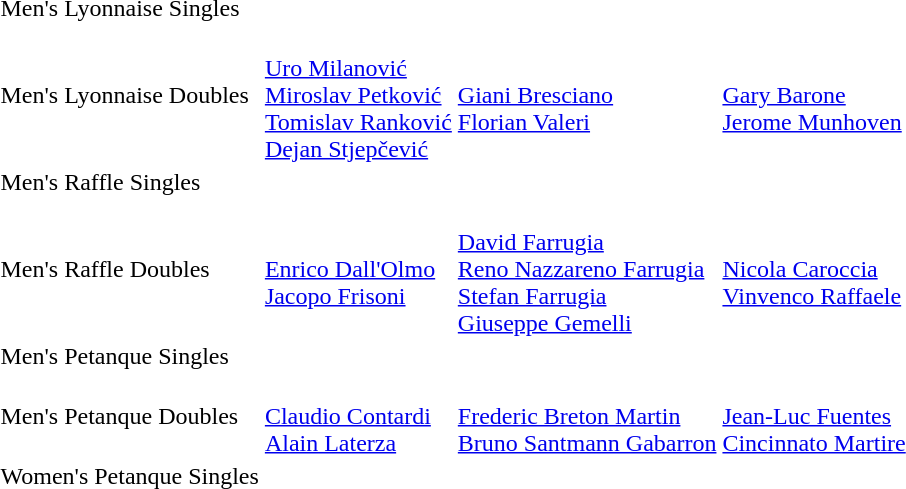<table>
<tr>
<td>Men's Lyonnaise Singles</td>
<td></td>
<td></td>
<td></td>
</tr>
<tr>
<td>Men's Lyonnaise Doubles</td>
<td><br><a href='#'>Uro Milanović</a><br><a href='#'>Miroslav Petković</a><br><a href='#'>Tomislav Ranković</a><br><a href='#'>Dejan Stjepčević</a></td>
<td><br><a href='#'>Giani Bresciano</a><br><a href='#'>Florian Valeri</a></td>
<td><br><a href='#'>Gary Barone</a><br><a href='#'>Jerome Munhoven</a></td>
</tr>
<tr>
<td>Men's Raffle Singles</td>
<td></td>
<td></td>
<td></td>
</tr>
<tr>
<td>Men's Raffle Doubles</td>
<td><br><a href='#'>Enrico Dall'Olmo</a><br><a href='#'>Jacopo Frisoni</a></td>
<td><br><a href='#'>David Farrugia</a><br><a href='#'>Reno Nazzareno Farrugia</a><br><a href='#'>Stefan Farrugia</a><br><a href='#'>Giuseppe Gemelli</a></td>
<td><br><a href='#'>Nicola Caroccia</a><br><a href='#'>Vinvenco Raffaele</a></td>
</tr>
<tr>
<td>Men's Petanque Singles</td>
<td></td>
<td></td>
<td></td>
</tr>
<tr>
<td>Men's Petanque Doubles</td>
<td><br><a href='#'>Claudio Contardi</a><br><a href='#'>Alain Laterza</a></td>
<td><br><a href='#'>Frederic Breton Martin</a><br><a href='#'>Bruno Santmann Gabarron</a></td>
<td><br><a href='#'>Jean-Luc Fuentes</a><br><a href='#'>Cincinnato Martire</a></td>
</tr>
<tr>
<td>Women's Petanque Singles</td>
<td></td>
<td></td>
<td></td>
</tr>
</table>
